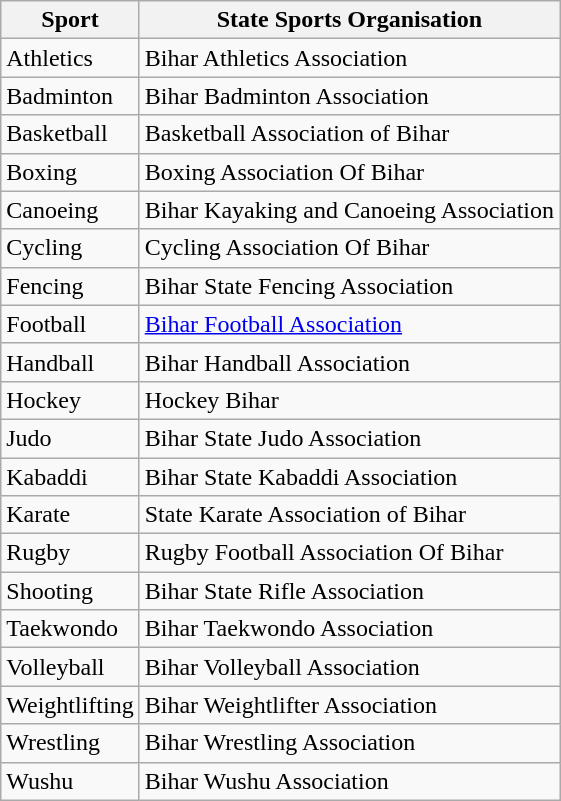<table class="wikitable sortable">
<tr>
<th>Sport</th>
<th>State Sports Organisation</th>
</tr>
<tr>
<td>Athletics</td>
<td>Bihar Athletics Association</td>
</tr>
<tr>
<td>Badminton</td>
<td>Bihar Badminton Association</td>
</tr>
<tr>
<td>Basketball</td>
<td>Basketball Association of Bihar</td>
</tr>
<tr>
<td>Boxing</td>
<td>Boxing Association Of Bihar</td>
</tr>
<tr>
<td>Canoeing</td>
<td>Bihar Kayaking and Canoeing Association</td>
</tr>
<tr>
<td>Cycling</td>
<td>Cycling Association Of Bihar</td>
</tr>
<tr>
<td>Fencing</td>
<td>Bihar State Fencing Association</td>
</tr>
<tr>
<td>Football</td>
<td><a href='#'>Bihar Football Association</a></td>
</tr>
<tr>
<td>Handball</td>
<td>Bihar Handball Association</td>
</tr>
<tr>
<td>Hockey</td>
<td>Hockey Bihar</td>
</tr>
<tr>
<td>Judo</td>
<td>Bihar State Judo Association</td>
</tr>
<tr>
<td>Kabaddi</td>
<td>Bihar State Kabaddi Association</td>
</tr>
<tr>
<td>Karate</td>
<td>State Karate Association of Bihar</td>
</tr>
<tr>
<td>Rugby</td>
<td>Rugby Football Association Of Bihar</td>
</tr>
<tr>
<td>Shooting</td>
<td>Bihar State Rifle Association</td>
</tr>
<tr>
<td>Taekwondo</td>
<td>Bihar Taekwondo Association</td>
</tr>
<tr>
<td>Volleyball</td>
<td>Bihar Volleyball Association</td>
</tr>
<tr>
<td>Weightlifting</td>
<td>Bihar Weightlifter Association</td>
</tr>
<tr>
<td>Wrestling</td>
<td>Bihar Wrestling Association</td>
</tr>
<tr>
<td>Wushu</td>
<td>Bihar Wushu Association</td>
</tr>
</table>
